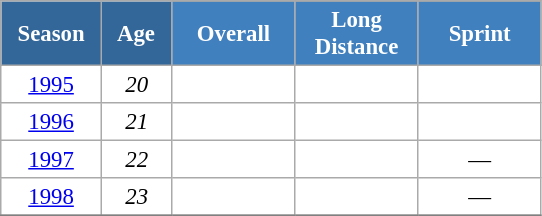<table class="wikitable" style="font-size:95%; text-align:center; border:grey solid 1px; border-collapse:collapse; background:#ffffff;">
<tr>
<th style="background-color:#369; color:white; width:60px;" rowspan="2"> Season </th>
<th style="background-color:#369; color:white; width:40px;" rowspan="2"> Age </th>
</tr>
<tr>
<th style="background-color:#4180be; color:white; width:75px;">Overall</th>
<th style="background-color:#4180be; color:white; width:75px;">Long Distance</th>
<th style="background-color:#4180be; color:white; width:75px;">Sprint</th>
</tr>
<tr>
<td><a href='#'>1995</a></td>
<td><em>20</em></td>
<td></td>
<td></td>
<td></td>
</tr>
<tr>
<td><a href='#'>1996</a></td>
<td><em>21</em></td>
<td></td>
<td></td>
<td></td>
</tr>
<tr>
<td><a href='#'>1997</a></td>
<td><em>22</em></td>
<td></td>
<td></td>
<td>—</td>
</tr>
<tr>
<td><a href='#'>1998</a></td>
<td><em>23</em></td>
<td></td>
<td></td>
<td>—</td>
</tr>
<tr>
</tr>
</table>
